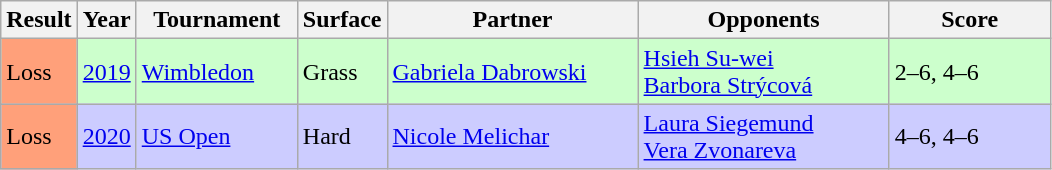<table class="sortable wikitable">
<tr>
<th style="width:40px;">Result</th>
<th style="width:30px;">Year</th>
<th style="width:100px;">Tournament</th>
<th style="width:50px;">Surface</th>
<th style="width:160px;">Partner</th>
<th style="width:160px;">Opponents</th>
<th style="width:100px;" class="unsortable">Score</th>
</tr>
<tr style="background:#cfc;">
<td style="background:#ffa07a;">Loss</td>
<td><a href='#'>2019</a></td>
<td><a href='#'>Wimbledon</a></td>
<td>Grass</td>
<td> <a href='#'>Gabriela Dabrowski</a></td>
<td> <a href='#'>Hsieh Su-wei</a> <br>  <a href='#'>Barbora Strýcová</a></td>
<td>2–6, 4–6</td>
</tr>
<tr style="background:#ccf;">
<td style="background:#ffa07a;">Loss</td>
<td><a href='#'>2020</a></td>
<td><a href='#'>US Open</a></td>
<td>Hard</td>
<td> <a href='#'>Nicole Melichar</a></td>
<td> <a href='#'>Laura Siegemund</a> <br>  <a href='#'>Vera Zvonareva</a></td>
<td>4–6, 4–6</td>
</tr>
</table>
